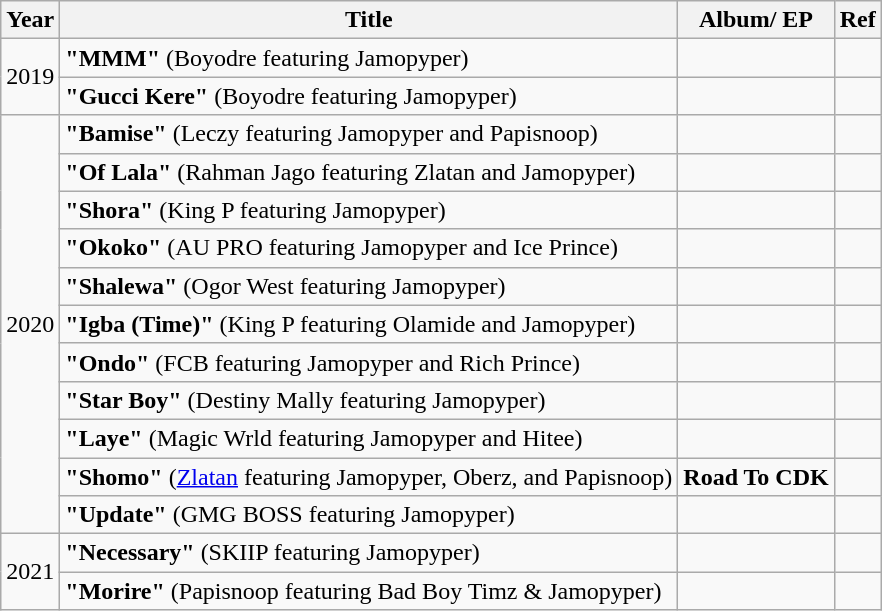<table class="wikitable sortable">
<tr>
<th>Year</th>
<th>Title</th>
<th>Album/ EP</th>
<th>Ref</th>
</tr>
<tr>
<td rowspan="2">2019</td>
<td><strong>"MMM"</strong> (Boyodre featuring Jamopyper)</td>
<td></td>
<td></td>
</tr>
<tr>
<td><strong>"Gucci Kere"</strong> (Boyodre featuring Jamopyper)</td>
<td></td>
<td></td>
</tr>
<tr>
<td rowspan="11">2020</td>
<td><strong>"Bamise"</strong> (Leczy featuring Jamopyper and Papisnoop)</td>
<td></td>
<td></td>
</tr>
<tr>
<td><strong>"Of Lala"</strong> (Rahman Jago featuring Zlatan and Jamopyper)</td>
<td></td>
<td></td>
</tr>
<tr>
<td><strong>"Shora"</strong> (King P featuring Jamopyper)</td>
<td></td>
<td></td>
</tr>
<tr>
<td><strong>"Okoko"</strong> (AU PRO featuring Jamopyper and Ice Prince)</td>
<td></td>
<td></td>
</tr>
<tr>
<td><strong>"Shalewa"</strong> (Ogor West featuring Jamopyper)</td>
<td></td>
<td></td>
</tr>
<tr>
<td><strong>"Igba (Time)"</strong> (King P featuring Olamide and Jamopyper)</td>
<td></td>
<td></td>
</tr>
<tr>
<td><strong>"Ondo"</strong> (FCB featuring Jamopyper and Rich Prince)</td>
<td></td>
<td></td>
</tr>
<tr>
<td><strong>"Star Boy"</strong> (Destiny Mally featuring Jamopyper)</td>
<td></td>
<td></td>
</tr>
<tr>
<td><strong>"Laye"</strong> (Magic Wrld featuring Jamopyper and Hitee)</td>
<td></td>
<td></td>
</tr>
<tr>
<td><strong>"Shomo"</strong> (<a href='#'>Zlatan</a> featuring Jamopyper, Oberz, and Papisnoop)</td>
<td><strong>Road To CDK</strong></td>
<td></td>
</tr>
<tr>
<td><strong>"Update"</strong> (GMG BOSS featuring Jamopyper)</td>
<td></td>
<td></td>
</tr>
<tr>
<td rowspan="2">2021</td>
<td><strong>"Necessary"</strong> (SKIIP featuring Jamopyper)</td>
<td></td>
<td></td>
</tr>
<tr>
<td><strong>"Morire"</strong> (Papisnoop featuring Bad Boy Timz & Jamopyper)</td>
<td></td>
<td></td>
</tr>
</table>
